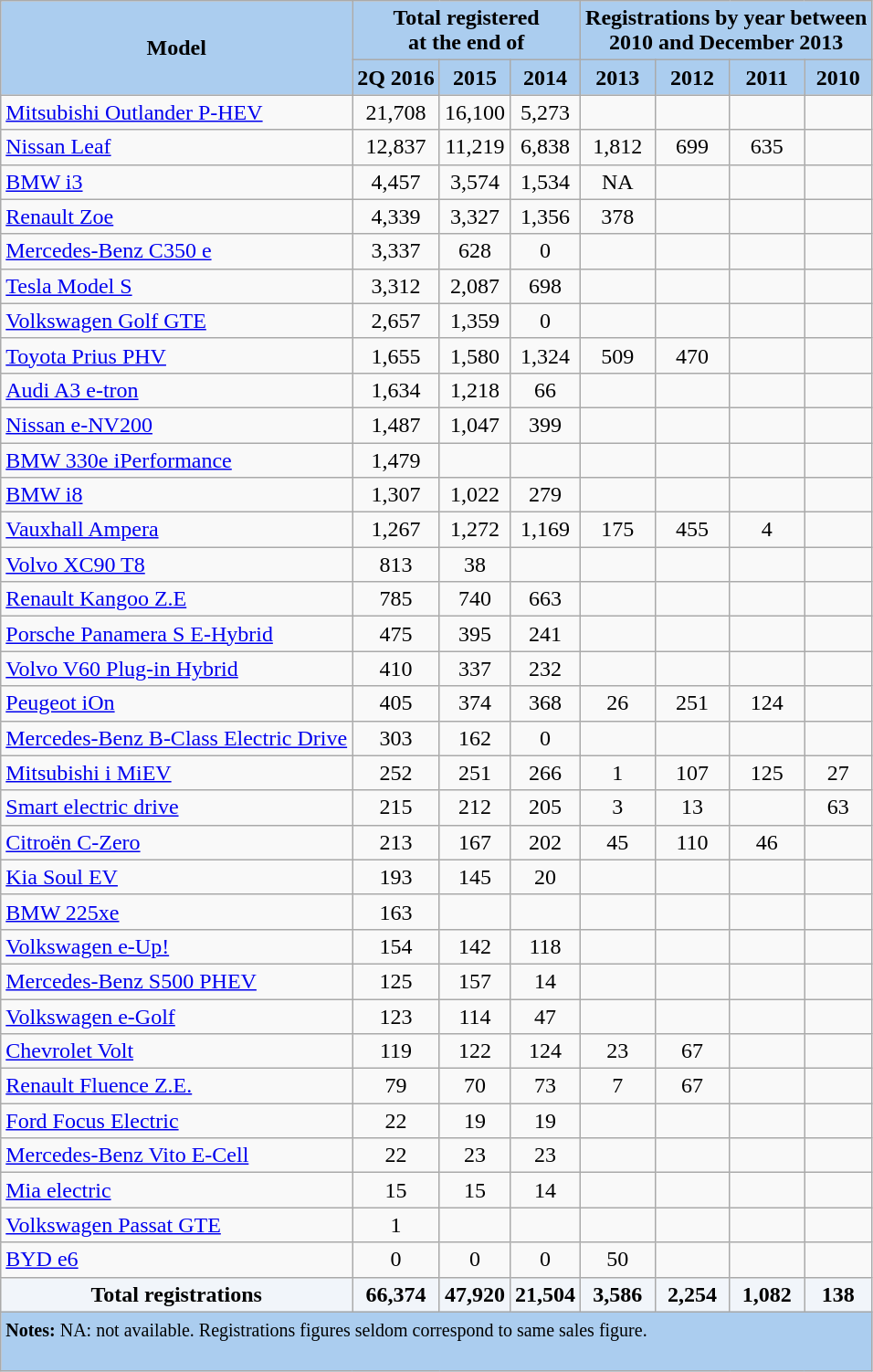<table class="wikitable">
<tr>
<th style="background:#ABCDEF" rowspan="2">Model</th>
<th colspan="3" style="text-align:center; background:#ABCDEF">Total registered <br>at the end of</th>
<th colspan="4" style="text-align:center; background:#ABCDEF">Registrations by year between<br> 2010 and December 2013</th>
</tr>
<tr>
<th style="background:#ABCDEF">2Q 2016</th>
<th style="background:#ABCDEF">2015</th>
<th style="background:#ABCDEF">2014</th>
<th style="background:#ABCDEF">2013</th>
<th style="background:#ABCDEF">2012</th>
<th style="background:#ABCDEF">2011</th>
<th style="background:#ABCDEF">2010</th>
</tr>
<tr style="text-align:center;">
<td align="left"><a href='#'>Mitsubishi Outlander P-HEV</a></td>
<td>21,708</td>
<td>16,100</td>
<td>5,273</td>
<td> </td>
<td> </td>
<td> </td>
<td> </td>
</tr>
<tr style="text-align:center;">
<td align="left"><a href='#'>Nissan Leaf</a></td>
<td>12,837</td>
<td>11,219</td>
<td>6,838</td>
<td>1,812</td>
<td>699</td>
<td>635</td>
<td> </td>
</tr>
<tr style="text-align:center;">
<td align="left"><a href='#'>BMW i3</a></td>
<td>4,457</td>
<td>3,574</td>
<td>1,534</td>
<td>NA</td>
<td> </td>
<td> </td>
<td> </td>
</tr>
<tr style="text-align:center;">
<td align="left"><a href='#'>Renault Zoe</a></td>
<td>4,339</td>
<td>3,327</td>
<td>1,356</td>
<td>378</td>
<td> </td>
<td> </td>
<td> </td>
</tr>
<tr style="text-align:center;">
<td align="left"><a href='#'>Mercedes-Benz C350 e</a></td>
<td>3,337</td>
<td>628</td>
<td>0</td>
<td> </td>
<td> </td>
<td> </td>
<td> </td>
</tr>
<tr style="text-align:center;">
<td align="left"><a href='#'>Tesla Model S</a></td>
<td>3,312</td>
<td>2,087</td>
<td>698</td>
<td> </td>
<td> </td>
<td> </td>
<td> </td>
</tr>
<tr style="text-align:center;">
<td align="left"><a href='#'>Volkswagen Golf GTE</a></td>
<td>2,657</td>
<td>1,359</td>
<td>0</td>
<td> </td>
<td> </td>
<td> </td>
<td> </td>
</tr>
<tr style="text-align:center;">
<td align="left"><a href='#'>Toyota Prius PHV</a></td>
<td>1,655</td>
<td>1,580</td>
<td>1,324</td>
<td>509</td>
<td>470</td>
<td> </td>
<td> </td>
</tr>
<tr style="text-align:center;">
<td align="left"><a href='#'>Audi A3 e-tron</a></td>
<td>1,634</td>
<td>1,218</td>
<td>66</td>
<td> </td>
<td> </td>
<td> </td>
<td> </td>
</tr>
<tr style="text-align:center;">
<td align="left"><a href='#'>Nissan e-NV200</a></td>
<td>1,487</td>
<td>1,047</td>
<td>399</td>
<td> </td>
<td> </td>
<td> </td>
<td> </td>
</tr>
<tr style="text-align:center;">
<td align="left"><a href='#'>BMW 330e iPerformance</a></td>
<td>1,479</td>
<td> </td>
<td> </td>
<td> </td>
<td> </td>
<td> </td>
<td> </td>
</tr>
<tr style="text-align:center;">
<td align="left"><a href='#'>BMW i8</a></td>
<td>1,307</td>
<td>1,022</td>
<td>279</td>
<td> </td>
<td> </td>
<td> </td>
<td> </td>
</tr>
<tr style="text-align:center;">
<td align="left"><a href='#'>Vauxhall Ampera</a></td>
<td>1,267</td>
<td>1,272</td>
<td>1,169</td>
<td>175</td>
<td>455</td>
<td>4</td>
<td> </td>
</tr>
<tr style="text-align:center;">
<td align="left"><a href='#'>Volvo XC90 T8</a></td>
<td>813</td>
<td>38</td>
<td> </td>
<td> </td>
<td> </td>
<td> </td>
<td> </td>
</tr>
<tr style="text-align:center;">
<td align="left"><a href='#'>Renault Kangoo Z.E</a></td>
<td>785</td>
<td>740</td>
<td>663</td>
<td> </td>
<td> </td>
<td> </td>
<td> </td>
</tr>
<tr style="text-align:center;">
<td align="left"><a href='#'>Porsche Panamera S E-Hybrid</a></td>
<td>475</td>
<td>395</td>
<td>241</td>
<td> </td>
<td> </td>
<td> </td>
<td> </td>
</tr>
<tr style="text-align:center;">
<td align="left"><a href='#'>Volvo V60 Plug-in Hybrid</a></td>
<td>410</td>
<td>337</td>
<td>232</td>
<td> </td>
<td> </td>
<td> </td>
<td> </td>
</tr>
<tr style="text-align:center;">
<td align="left"><a href='#'>Peugeot iOn</a></td>
<td>405</td>
<td>374</td>
<td>368</td>
<td>26</td>
<td>251</td>
<td>124</td>
<td> </td>
</tr>
<tr style="text-align:center;">
<td align="left"><a href='#'>Mercedes-Benz B-Class Electric Drive</a></td>
<td>303</td>
<td>162</td>
<td>0</td>
<td> </td>
<td> </td>
<td> </td>
<td> </td>
</tr>
<tr style="text-align:center;">
<td align="left"><a href='#'>Mitsubishi i MiEV</a></td>
<td>252</td>
<td>251</td>
<td>266</td>
<td>1</td>
<td>107</td>
<td>125</td>
<td>27</td>
</tr>
<tr style="text-align:center;">
<td align="left"><a href='#'>Smart electric drive</a></td>
<td>215</td>
<td>212</td>
<td>205</td>
<td>3</td>
<td>13</td>
<td> </td>
<td>63</td>
</tr>
<tr style="text-align:center;">
<td align="left"><a href='#'>Citroën C-Zero</a></td>
<td>213</td>
<td>167</td>
<td>202</td>
<td>45</td>
<td>110</td>
<td>46</td>
<td> </td>
</tr>
<tr style="text-align:center;">
<td align="left"><a href='#'>Kia Soul EV</a></td>
<td>193</td>
<td>145</td>
<td>20</td>
<td> </td>
<td> </td>
<td> </td>
<td> </td>
</tr>
<tr style="text-align:center;">
<td align="left"><a href='#'>BMW 225xe</a></td>
<td>163</td>
<td> </td>
<td> </td>
<td> </td>
<td> </td>
<td> </td>
<td> </td>
</tr>
<tr style="text-align:center;">
<td align="left"><a href='#'>Volkswagen e-Up!</a></td>
<td>154</td>
<td>142</td>
<td>118</td>
<td> </td>
<td> </td>
<td> </td>
<td> </td>
</tr>
<tr style="text-align:center;">
<td align="left"><a href='#'>Mercedes-Benz S500 PHEV</a></td>
<td>125</td>
<td>157</td>
<td>14</td>
<td> </td>
<td> </td>
<td> </td>
<td> </td>
</tr>
<tr style="text-align:center;">
<td align="left"><a href='#'>Volkswagen e-Golf</a></td>
<td>123</td>
<td>114</td>
<td>47</td>
<td> </td>
<td> </td>
<td> </td>
<td> </td>
</tr>
<tr style="text-align:center;">
<td align="left"><a href='#'>Chevrolet Volt</a></td>
<td>119</td>
<td>122</td>
<td>124</td>
<td>23</td>
<td>67</td>
<td> </td>
<td> </td>
</tr>
<tr style="text-align:center;">
<td align="left"><a href='#'>Renault Fluence Z.E.</a></td>
<td>79</td>
<td>70</td>
<td>73</td>
<td>7</td>
<td>67</td>
<td> </td>
<td> </td>
</tr>
<tr style="text-align:center;">
<td align="left"><a href='#'>Ford Focus Electric</a></td>
<td>22</td>
<td>19</td>
<td>19</td>
<td> </td>
<td> </td>
<td> </td>
<td> </td>
</tr>
<tr style="text-align:center;">
<td align="left"><a href='#'>Mercedes-Benz Vito E-Cell</a></td>
<td>22</td>
<td>23</td>
<td>23</td>
<td> </td>
<td> </td>
<td> </td>
<td> </td>
</tr>
<tr style="text-align:center;">
<td align="left"><a href='#'>Mia electric</a></td>
<td>15</td>
<td>15</td>
<td>14</td>
<td> </td>
<td> </td>
<td> </td>
<td> </td>
</tr>
<tr style="text-align:center;">
<td align="left"><a href='#'>Volkswagen Passat GTE</a></td>
<td>1</td>
<td> </td>
<td> </td>
<td> </td>
<td> </td>
<td> </td>
<td> </td>
</tr>
<tr style="text-align:center;">
<td align=left><a href='#'>BYD e6</a></td>
<td>0</td>
<td>0</td>
<td>0</td>
<td>50</td>
<td> </td>
<td> </td>
<td> </td>
</tr>
<tr style="text-align:center;">
<th align=left style="background:#f1f5fa;">Total registrations</th>
<th style="background:#f1f5fa;">66,374</th>
<th style="background:#f1f5fa;">47,920</th>
<th style="background:#f1f5fa;">21,504</th>
<th style="background:#f1f5fa;">3,586</th>
<th style="background:#f1f5fa;">2,254</th>
<th style="background:#f1f5fa;">1,082</th>
<th style="background:#f1f5fa;">138</th>
</tr>
<tr>
<td colspan="8" style="text-align:left; background:#ABCDEF"><small><strong>Notes:</strong> NA: not available.  Registrations figures seldom correspond to same sales figure.<br><br></small></td>
</tr>
</table>
